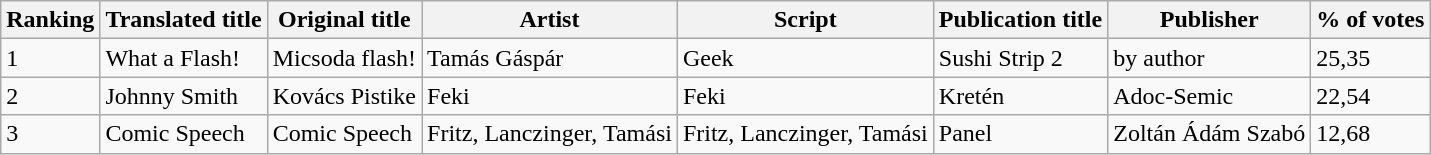<table | class="wikitable">
<tr valign="top">
<th><strong>Ranking</strong></th>
<th><strong>Translated title</strong></th>
<th><strong>Original title</strong></th>
<th><strong>Artist</strong></th>
<th><strong>Script</strong></th>
<th><strong>Publication title</strong></th>
<th><strong>Publisher</strong></th>
<th><strong>% of votes</strong></th>
</tr>
<tr>
<td>1</td>
<td>What a Flash!</td>
<td>Micsoda flash!</td>
<td>Tamás Gáspár</td>
<td>Geek</td>
<td>Sushi Strip 2</td>
<td>by author</td>
<td>25,35</td>
</tr>
<tr>
<td>2</td>
<td>Johnny Smith</td>
<td>Kovács Pistike</td>
<td>Feki</td>
<td>Feki</td>
<td>Kretén</td>
<td>Adoc-Semic</td>
<td>22,54</td>
</tr>
<tr>
<td>3</td>
<td>Comic Speech</td>
<td>Comic Speech</td>
<td>Fritz, Lanczinger, Tamási</td>
<td>Fritz, Lanczinger, Tamási</td>
<td>Panel</td>
<td>Zoltán Ádám Szabó</td>
<td>12,68</td>
</tr>
</table>
